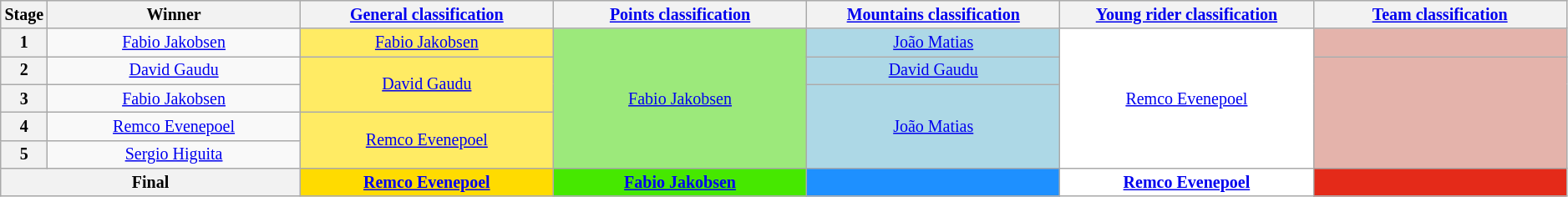<table class="wikitable" style="text-align: center; font-size:smaller;">
<tr style="background:#efefef;">
<th width="1%">Stage</th>
<th style="width:16.5%;">Winner</th>
<th style="width:16.5%;"><a href='#'>General classification</a><br></th>
<th style="width:16.5%;"><a href='#'>Points classification</a><br></th>
<th style="width:16.5%;"><a href='#'>Mountains classification</a><br></th>
<th style="width:16.5%;"><a href='#'>Young rider classification</a><br></th>
<th style="width:16.5%;"><a href='#'>Team classification</a></th>
</tr>
<tr>
<th>1</th>
<td><a href='#'>Fabio Jakobsen</a></td>
<td style="background:#FFEB64;"><a href='#'>Fabio Jakobsen</a></td>
<td style="background:#9CE97B;" rowspan="5"><a href='#'>Fabio Jakobsen</a></td>
<td style="background:lightblue;"><a href='#'>João Matias</a></td>
<td style="background:white;" rowspan="5"><a href='#'>Remco Evenepoel</a></td>
<td style="background:#E4B3AB;"></td>
</tr>
<tr>
<th>2</th>
<td><a href='#'>David Gaudu</a></td>
<td style="background:#FFEB64;" rowspan="2"><a href='#'>David Gaudu</a></td>
<td style="background:lightblue;"><a href='#'>David Gaudu</a></td>
<td style="background:#E4B3AB;" rowspan="4"></td>
</tr>
<tr>
<th>3</th>
<td><a href='#'>Fabio Jakobsen</a></td>
<td style="background:lightblue;" rowspan="3"><a href='#'>João Matias</a></td>
</tr>
<tr>
<th>4</th>
<td><a href='#'>Remco Evenepoel</a></td>
<td style="background:#FFEB64;" rowspan="2"><a href='#'>Remco Evenepoel</a></td>
</tr>
<tr>
<th>5</th>
<td><a href='#'>Sergio Higuita</a></td>
</tr>
<tr>
<th colspan="2">Final</th>
<th style="background:#FFDB00;"><a href='#'>Remco Evenepoel</a></th>
<th style="background:#46E800;"><a href='#'>Fabio Jakobsen</a></th>
<th style="background:dodgerblue;"></th>
<th style="background:white;"><a href='#'>Remco Evenepoel</a></th>
<th style="background:#E42A19;"></th>
</tr>
</table>
